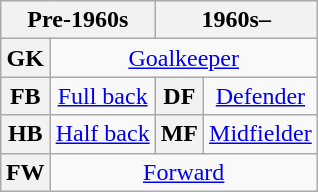<table class="wikitable plainrowheaders" style="text-align:center;margin-left:1em;float:right">
<tr>
<th colspan=2 scope=col>Pre-1960s</th>
<th colspan=2 scope=col>1960s–</th>
</tr>
<tr>
<th>GK</th>
<td colspan=3><a href='#'>Goalkeeper</a></td>
</tr>
<tr>
<th>FB</th>
<td><a href='#'>Full back</a></td>
<th>DF</th>
<td><a href='#'>Defender</a></td>
</tr>
<tr>
<th>HB</th>
<td><a href='#'>Half back</a></td>
<th>MF</th>
<td><a href='#'>Midfielder</a></td>
</tr>
<tr>
<th>FW</th>
<td colspan=3><a href='#'>Forward</a></td>
</tr>
</table>
